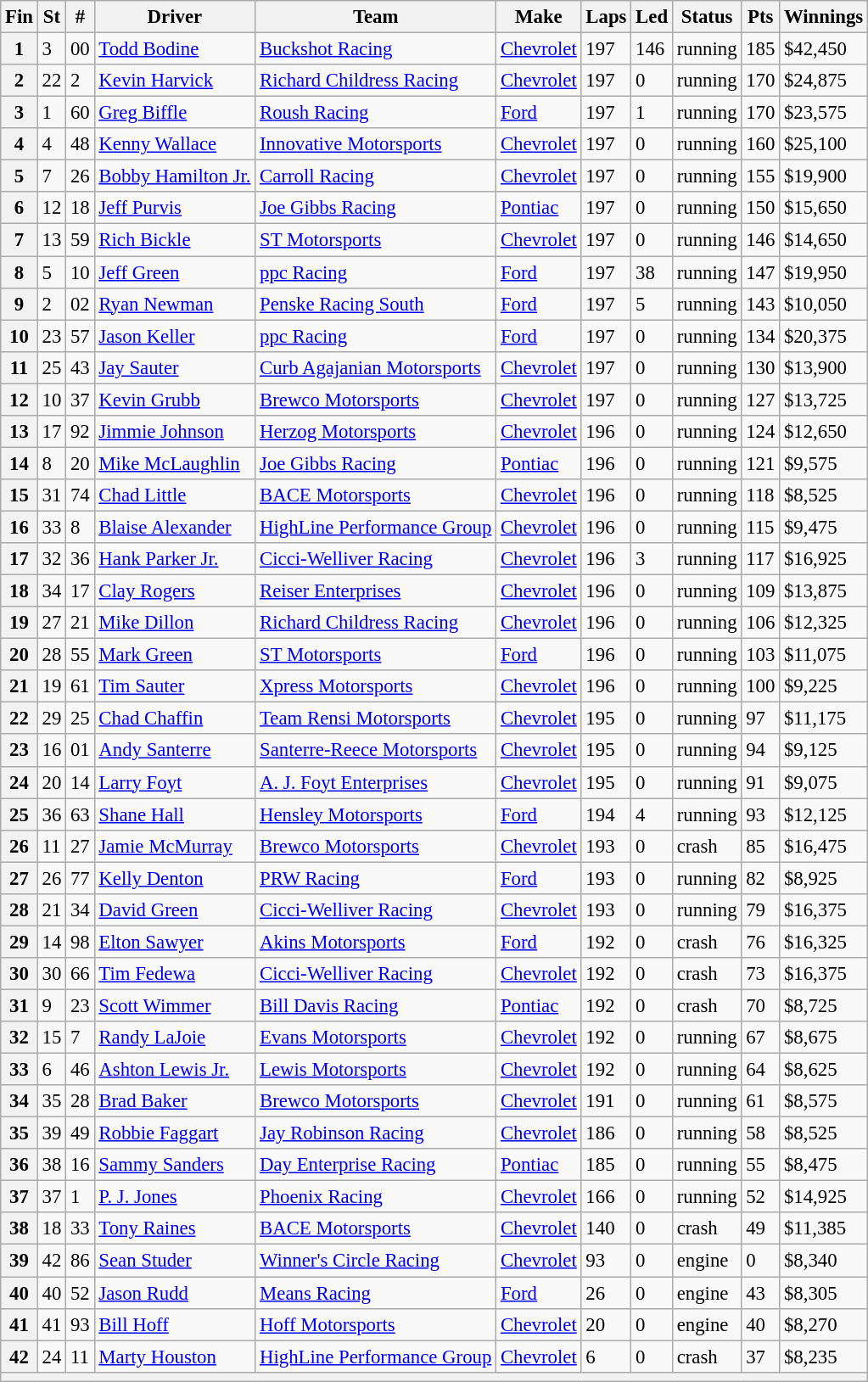<table class="wikitable" style="font-size:95%">
<tr>
<th>Fin</th>
<th>St</th>
<th>#</th>
<th>Driver</th>
<th>Team</th>
<th>Make</th>
<th>Laps</th>
<th>Led</th>
<th>Status</th>
<th>Pts</th>
<th>Winnings</th>
</tr>
<tr>
<th>1</th>
<td>3</td>
<td>00</td>
<td><a href='#'>Todd Bodine</a></td>
<td><a href='#'>Buckshot Racing</a></td>
<td><a href='#'>Chevrolet</a></td>
<td>197</td>
<td>146</td>
<td>running</td>
<td>185</td>
<td>$42,450</td>
</tr>
<tr>
<th>2</th>
<td>22</td>
<td>2</td>
<td><a href='#'>Kevin Harvick</a></td>
<td><a href='#'>Richard Childress Racing</a></td>
<td><a href='#'>Chevrolet</a></td>
<td>197</td>
<td>0</td>
<td>running</td>
<td>170</td>
<td>$24,875</td>
</tr>
<tr>
<th>3</th>
<td>1</td>
<td>60</td>
<td><a href='#'>Greg Biffle</a></td>
<td><a href='#'>Roush Racing</a></td>
<td><a href='#'>Ford</a></td>
<td>197</td>
<td>1</td>
<td>running</td>
<td>170</td>
<td>$23,575</td>
</tr>
<tr>
<th>4</th>
<td>4</td>
<td>48</td>
<td><a href='#'>Kenny Wallace</a></td>
<td><a href='#'>Innovative Motorsports</a></td>
<td><a href='#'>Chevrolet</a></td>
<td>197</td>
<td>0</td>
<td>running</td>
<td>160</td>
<td>$25,100</td>
</tr>
<tr>
<th>5</th>
<td>7</td>
<td>26</td>
<td><a href='#'>Bobby Hamilton Jr.</a></td>
<td><a href='#'>Carroll Racing</a></td>
<td><a href='#'>Chevrolet</a></td>
<td>197</td>
<td>0</td>
<td>running</td>
<td>155</td>
<td>$19,900</td>
</tr>
<tr>
<th>6</th>
<td>12</td>
<td>18</td>
<td><a href='#'>Jeff Purvis</a></td>
<td><a href='#'>Joe Gibbs Racing</a></td>
<td><a href='#'>Pontiac</a></td>
<td>197</td>
<td>0</td>
<td>running</td>
<td>150</td>
<td>$15,650</td>
</tr>
<tr>
<th>7</th>
<td>13</td>
<td>59</td>
<td><a href='#'>Rich Bickle</a></td>
<td><a href='#'>ST Motorsports</a></td>
<td><a href='#'>Chevrolet</a></td>
<td>197</td>
<td>0</td>
<td>running</td>
<td>146</td>
<td>$14,650</td>
</tr>
<tr>
<th>8</th>
<td>5</td>
<td>10</td>
<td><a href='#'>Jeff Green</a></td>
<td><a href='#'>ppc Racing</a></td>
<td><a href='#'>Ford</a></td>
<td>197</td>
<td>38</td>
<td>running</td>
<td>147</td>
<td>$19,950</td>
</tr>
<tr>
<th>9</th>
<td>2</td>
<td>02</td>
<td><a href='#'>Ryan Newman</a></td>
<td><a href='#'>Penske Racing South</a></td>
<td><a href='#'>Ford</a></td>
<td>197</td>
<td>5</td>
<td>running</td>
<td>143</td>
<td>$10,050</td>
</tr>
<tr>
<th>10</th>
<td>23</td>
<td>57</td>
<td><a href='#'>Jason Keller</a></td>
<td><a href='#'>ppc Racing</a></td>
<td><a href='#'>Ford</a></td>
<td>197</td>
<td>0</td>
<td>running</td>
<td>134</td>
<td>$20,375</td>
</tr>
<tr>
<th>11</th>
<td>25</td>
<td>43</td>
<td><a href='#'>Jay Sauter</a></td>
<td><a href='#'>Curb Agajanian Motorsports</a></td>
<td><a href='#'>Chevrolet</a></td>
<td>197</td>
<td>0</td>
<td>running</td>
<td>130</td>
<td>$13,900</td>
</tr>
<tr>
<th>12</th>
<td>10</td>
<td>37</td>
<td><a href='#'>Kevin Grubb</a></td>
<td><a href='#'>Brewco Motorsports</a></td>
<td><a href='#'>Chevrolet</a></td>
<td>197</td>
<td>0</td>
<td>running</td>
<td>127</td>
<td>$13,725</td>
</tr>
<tr>
<th>13</th>
<td>17</td>
<td>92</td>
<td><a href='#'>Jimmie Johnson</a></td>
<td><a href='#'>Herzog Motorsports</a></td>
<td><a href='#'>Chevrolet</a></td>
<td>196</td>
<td>0</td>
<td>running</td>
<td>124</td>
<td>$12,650</td>
</tr>
<tr>
<th>14</th>
<td>8</td>
<td>20</td>
<td><a href='#'>Mike McLaughlin</a></td>
<td><a href='#'>Joe Gibbs Racing</a></td>
<td><a href='#'>Pontiac</a></td>
<td>196</td>
<td>0</td>
<td>running</td>
<td>121</td>
<td>$9,575</td>
</tr>
<tr>
<th>15</th>
<td>31</td>
<td>74</td>
<td><a href='#'>Chad Little</a></td>
<td><a href='#'>BACE Motorsports</a></td>
<td><a href='#'>Chevrolet</a></td>
<td>196</td>
<td>0</td>
<td>running</td>
<td>118</td>
<td>$8,525</td>
</tr>
<tr>
<th>16</th>
<td>33</td>
<td>8</td>
<td><a href='#'>Blaise Alexander</a></td>
<td><a href='#'>HighLine Performance Group</a></td>
<td><a href='#'>Chevrolet</a></td>
<td>196</td>
<td>0</td>
<td>running</td>
<td>115</td>
<td>$9,475</td>
</tr>
<tr>
<th>17</th>
<td>32</td>
<td>36</td>
<td><a href='#'>Hank Parker Jr.</a></td>
<td><a href='#'>Cicci-Welliver Racing</a></td>
<td><a href='#'>Chevrolet</a></td>
<td>196</td>
<td>3</td>
<td>running</td>
<td>117</td>
<td>$16,925</td>
</tr>
<tr>
<th>18</th>
<td>34</td>
<td>17</td>
<td><a href='#'>Clay Rogers</a></td>
<td><a href='#'>Reiser Enterprises</a></td>
<td><a href='#'>Chevrolet</a></td>
<td>196</td>
<td>0</td>
<td>running</td>
<td>109</td>
<td>$13,875</td>
</tr>
<tr>
<th>19</th>
<td>27</td>
<td>21</td>
<td><a href='#'>Mike Dillon</a></td>
<td><a href='#'>Richard Childress Racing</a></td>
<td><a href='#'>Chevrolet</a></td>
<td>196</td>
<td>0</td>
<td>running</td>
<td>106</td>
<td>$12,325</td>
</tr>
<tr>
<th>20</th>
<td>28</td>
<td>55</td>
<td><a href='#'>Mark Green</a></td>
<td><a href='#'>ST Motorsports</a></td>
<td><a href='#'>Ford</a></td>
<td>196</td>
<td>0</td>
<td>running</td>
<td>103</td>
<td>$11,075</td>
</tr>
<tr>
<th>21</th>
<td>19</td>
<td>61</td>
<td><a href='#'>Tim Sauter</a></td>
<td><a href='#'>Xpress Motorsports</a></td>
<td><a href='#'>Chevrolet</a></td>
<td>196</td>
<td>0</td>
<td>running</td>
<td>100</td>
<td>$9,225</td>
</tr>
<tr>
<th>22</th>
<td>29</td>
<td>25</td>
<td><a href='#'>Chad Chaffin</a></td>
<td><a href='#'>Team Rensi Motorsports</a></td>
<td><a href='#'>Chevrolet</a></td>
<td>195</td>
<td>0</td>
<td>running</td>
<td>97</td>
<td>$11,175</td>
</tr>
<tr>
<th>23</th>
<td>16</td>
<td>01</td>
<td><a href='#'>Andy Santerre</a></td>
<td><a href='#'>Santerre-Reece Motorsports</a></td>
<td><a href='#'>Chevrolet</a></td>
<td>195</td>
<td>0</td>
<td>running</td>
<td>94</td>
<td>$9,125</td>
</tr>
<tr>
<th>24</th>
<td>20</td>
<td>14</td>
<td><a href='#'>Larry Foyt</a></td>
<td><a href='#'>A. J. Foyt Enterprises</a></td>
<td><a href='#'>Chevrolet</a></td>
<td>195</td>
<td>0</td>
<td>running</td>
<td>91</td>
<td>$9,075</td>
</tr>
<tr>
<th>25</th>
<td>36</td>
<td>63</td>
<td><a href='#'>Shane Hall</a></td>
<td><a href='#'>Hensley Motorsports</a></td>
<td><a href='#'>Ford</a></td>
<td>194</td>
<td>4</td>
<td>running</td>
<td>93</td>
<td>$12,125</td>
</tr>
<tr>
<th>26</th>
<td>11</td>
<td>27</td>
<td><a href='#'>Jamie McMurray</a></td>
<td><a href='#'>Brewco Motorsports</a></td>
<td><a href='#'>Chevrolet</a></td>
<td>193</td>
<td>0</td>
<td>crash</td>
<td>85</td>
<td>$16,475</td>
</tr>
<tr>
<th>27</th>
<td>26</td>
<td>77</td>
<td><a href='#'>Kelly Denton</a></td>
<td><a href='#'>PRW Racing</a></td>
<td><a href='#'>Ford</a></td>
<td>193</td>
<td>0</td>
<td>running</td>
<td>82</td>
<td>$8,925</td>
</tr>
<tr>
<th>28</th>
<td>21</td>
<td>34</td>
<td><a href='#'>David Green</a></td>
<td><a href='#'>Cicci-Welliver Racing</a></td>
<td><a href='#'>Chevrolet</a></td>
<td>193</td>
<td>0</td>
<td>running</td>
<td>79</td>
<td>$16,375</td>
</tr>
<tr>
<th>29</th>
<td>14</td>
<td>98</td>
<td><a href='#'>Elton Sawyer</a></td>
<td><a href='#'>Akins Motorsports</a></td>
<td><a href='#'>Ford</a></td>
<td>192</td>
<td>0</td>
<td>crash</td>
<td>76</td>
<td>$16,325</td>
</tr>
<tr>
<th>30</th>
<td>30</td>
<td>66</td>
<td><a href='#'>Tim Fedewa</a></td>
<td><a href='#'>Cicci-Welliver Racing</a></td>
<td><a href='#'>Chevrolet</a></td>
<td>192</td>
<td>0</td>
<td>crash</td>
<td>73</td>
<td>$16,375</td>
</tr>
<tr>
<th>31</th>
<td>9</td>
<td>23</td>
<td><a href='#'>Scott Wimmer</a></td>
<td><a href='#'>Bill Davis Racing</a></td>
<td><a href='#'>Pontiac</a></td>
<td>192</td>
<td>0</td>
<td>crash</td>
<td>70</td>
<td>$8,725</td>
</tr>
<tr>
<th>32</th>
<td>15</td>
<td>7</td>
<td><a href='#'>Randy LaJoie</a></td>
<td><a href='#'>Evans Motorsports</a></td>
<td><a href='#'>Chevrolet</a></td>
<td>192</td>
<td>0</td>
<td>running</td>
<td>67</td>
<td>$8,675</td>
</tr>
<tr>
<th>33</th>
<td>6</td>
<td>46</td>
<td><a href='#'>Ashton Lewis Jr.</a></td>
<td><a href='#'>Lewis Motorsports</a></td>
<td><a href='#'>Chevrolet</a></td>
<td>192</td>
<td>0</td>
<td>running</td>
<td>64</td>
<td>$8,625</td>
</tr>
<tr>
<th>34</th>
<td>35</td>
<td>28</td>
<td><a href='#'>Brad Baker</a></td>
<td><a href='#'>Brewco Motorsports</a></td>
<td><a href='#'>Chevrolet</a></td>
<td>191</td>
<td>0</td>
<td>running</td>
<td>61</td>
<td>$8,575</td>
</tr>
<tr>
<th>35</th>
<td>39</td>
<td>49</td>
<td><a href='#'>Robbie Faggart</a></td>
<td><a href='#'>Jay Robinson Racing</a></td>
<td><a href='#'>Chevrolet</a></td>
<td>186</td>
<td>0</td>
<td>running</td>
<td>58</td>
<td>$8,525</td>
</tr>
<tr>
<th>36</th>
<td>38</td>
<td>16</td>
<td><a href='#'>Sammy Sanders</a></td>
<td><a href='#'>Day Enterprise Racing</a></td>
<td><a href='#'>Pontiac</a></td>
<td>185</td>
<td>0</td>
<td>running</td>
<td>55</td>
<td>$8,475</td>
</tr>
<tr>
<th>37</th>
<td>37</td>
<td>1</td>
<td><a href='#'>P. J. Jones</a></td>
<td><a href='#'>Phoenix Racing</a></td>
<td><a href='#'>Chevrolet</a></td>
<td>166</td>
<td>0</td>
<td>running</td>
<td>52</td>
<td>$14,925</td>
</tr>
<tr>
<th>38</th>
<td>18</td>
<td>33</td>
<td><a href='#'>Tony Raines</a></td>
<td><a href='#'>BACE Motorsports</a></td>
<td><a href='#'>Chevrolet</a></td>
<td>140</td>
<td>0</td>
<td>crash</td>
<td>49</td>
<td>$11,385</td>
</tr>
<tr>
<th>39</th>
<td>42</td>
<td>86</td>
<td><a href='#'>Sean Studer</a></td>
<td><a href='#'>Winner's Circle Racing</a></td>
<td><a href='#'>Chevrolet</a></td>
<td>93</td>
<td>0</td>
<td>engine</td>
<td>0</td>
<td>$8,340</td>
</tr>
<tr>
<th>40</th>
<td>40</td>
<td>52</td>
<td><a href='#'>Jason Rudd</a></td>
<td><a href='#'>Means Racing</a></td>
<td><a href='#'>Ford</a></td>
<td>26</td>
<td>0</td>
<td>engine</td>
<td>43</td>
<td>$8,305</td>
</tr>
<tr>
<th>41</th>
<td>41</td>
<td>93</td>
<td><a href='#'>Bill Hoff</a></td>
<td><a href='#'>Hoff Motorsports</a></td>
<td><a href='#'>Chevrolet</a></td>
<td>20</td>
<td>0</td>
<td>engine</td>
<td>40</td>
<td>$8,270</td>
</tr>
<tr>
<th>42</th>
<td>24</td>
<td>11</td>
<td><a href='#'>Marty Houston</a></td>
<td><a href='#'>HighLine Performance Group</a></td>
<td><a href='#'>Chevrolet</a></td>
<td>6</td>
<td>0</td>
<td>crash</td>
<td>37</td>
<td>$8,235</td>
</tr>
<tr>
<th colspan="11"></th>
</tr>
</table>
